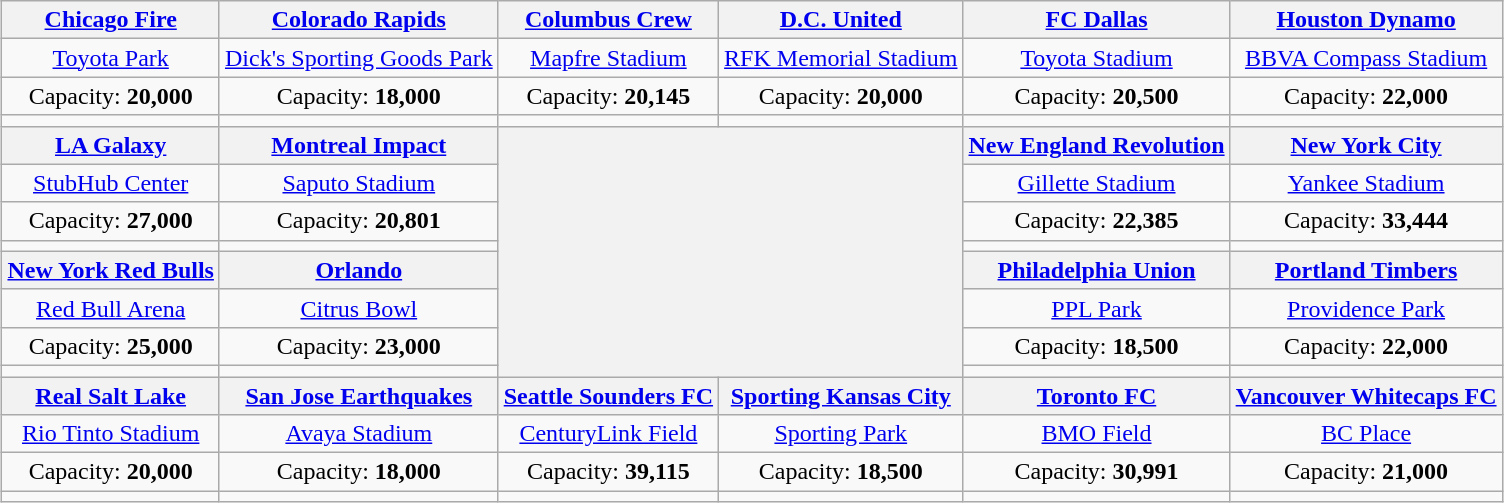<table class="wikitable" style="margin:1em auto; text-align:center">
<tr>
<th><a href='#'>Chicago Fire</a></th>
<th><a href='#'>Colorado Rapids</a></th>
<th><a href='#'>Columbus Crew</a></th>
<th><a href='#'>D.C. United</a></th>
<th><a href='#'>FC Dallas</a></th>
<th><a href='#'>Houston Dynamo</a></th>
</tr>
<tr>
<td><a href='#'>Toyota Park</a></td>
<td><a href='#'>Dick's Sporting Goods Park</a></td>
<td><a href='#'>Mapfre Stadium</a></td>
<td><a href='#'>RFK Memorial Stadium</a></td>
<td><a href='#'>Toyota Stadium</a></td>
<td><a href='#'>BBVA Compass Stadium</a></td>
</tr>
<tr>
<td>Capacity: <strong>20,000</strong></td>
<td>Capacity: <strong>18,000</strong></td>
<td>Capacity: <strong>20,145</strong></td>
<td>Capacity: <strong>20,000</strong></td>
<td>Capacity: <strong>20,500</strong></td>
<td>Capacity: <strong>22,000</strong></td>
</tr>
<tr>
<td></td>
<td></td>
<td></td>
<td></td>
<td></td>
<td></td>
</tr>
<tr>
<th><a href='#'>LA Galaxy</a></th>
<th><a href='#'>Montreal Impact</a></th>
<th rowspan="8" colspan="2"></th>
<th><a href='#'>New England Revolution</a></th>
<th><a href='#'>New York City</a></th>
</tr>
<tr>
<td><a href='#'>StubHub Center</a></td>
<td><a href='#'>Saputo Stadium</a></td>
<td><a href='#'>Gillette Stadium</a></td>
<td><a href='#'>Yankee Stadium</a></td>
</tr>
<tr>
<td>Capacity: <strong>27,000</strong></td>
<td>Capacity: <strong>20,801</strong></td>
<td>Capacity: <strong>22,385</strong></td>
<td>Capacity: <strong>33,444</strong></td>
</tr>
<tr>
<td></td>
<td></td>
<td></td>
<td></td>
</tr>
<tr>
<th><a href='#'>New York Red Bulls</a></th>
<th><a href='#'>Orlando</a></th>
<th><a href='#'>Philadelphia Union</a></th>
<th><a href='#'>Portland Timbers</a></th>
</tr>
<tr>
<td><a href='#'>Red Bull Arena</a></td>
<td><a href='#'>Citrus Bowl</a></td>
<td><a href='#'>PPL Park</a></td>
<td><a href='#'>Providence Park</a></td>
</tr>
<tr>
<td>Capacity: <strong>25,000</strong></td>
<td>Capacity: <strong>23,000</strong></td>
<td>Capacity: <strong>18,500</strong></td>
<td>Capacity: <strong>22,000</strong></td>
</tr>
<tr>
<td></td>
<td></td>
<td></td>
<td></td>
</tr>
<tr>
<th><a href='#'>Real Salt Lake</a></th>
<th><a href='#'>San Jose Earthquakes</a></th>
<th><a href='#'>Seattle Sounders FC</a></th>
<th><a href='#'>Sporting Kansas City</a></th>
<th><a href='#'>Toronto FC</a></th>
<th><a href='#'>Vancouver Whitecaps FC</a></th>
</tr>
<tr>
<td><a href='#'>Rio Tinto Stadium</a></td>
<td><a href='#'>Avaya Stadium</a></td>
<td><a href='#'>CenturyLink Field</a></td>
<td><a href='#'>Sporting Park</a></td>
<td><a href='#'>BMO Field</a></td>
<td><a href='#'>BC Place</a></td>
</tr>
<tr>
<td>Capacity: <strong>20,000</strong></td>
<td>Capacity: <strong>18,000</strong></td>
<td>Capacity: <strong>39,115</strong></td>
<td>Capacity: <strong>18,500</strong></td>
<td>Capacity: <strong>30,991</strong></td>
<td>Capacity: <strong>21,000</strong></td>
</tr>
<tr>
<td></td>
<td></td>
<td></td>
<td></td>
<td></td>
<td></td>
</tr>
</table>
